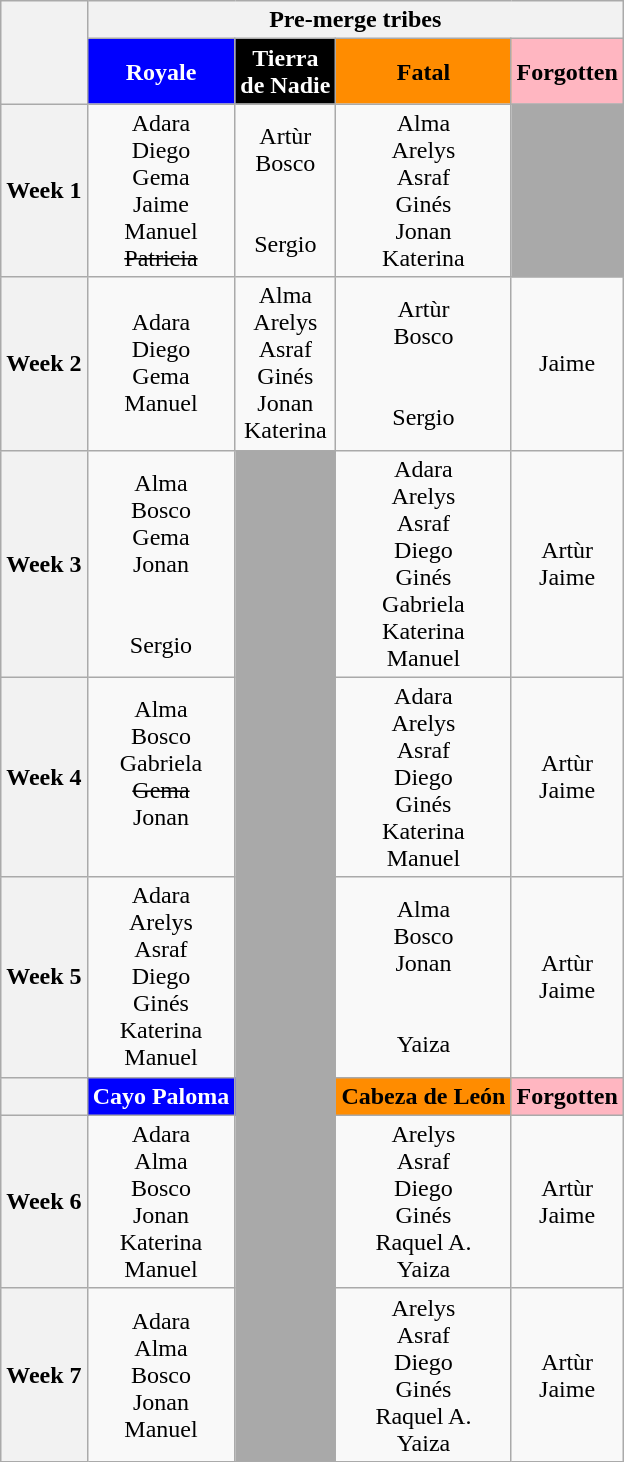<table class="wikitable" style="margin:1em auto; text-align:center">
<tr>
<th rowspan="2"></th>
<th colspan="4">Pre-merge tribes</th>
</tr>
<tr>
<td style="background:blue;color:white"><strong>Royale</strong></td>
<td style="background:black;color:white"><strong>Tierra<br>de Nadie</strong></td>
<td style="background:darkorange"><strong>Fatal</strong></td>
<td style="background:lightpink"><strong>Forgotten</strong></td>
</tr>
<tr>
<th>Week 1</th>
<td>Adara<br>Diego<br>Gema<br>Jaime<br>Manuel<br><s> Patricia </s></td>
<td>Artùr<br>Bosco<br><br><br>Sergio</td>
<td>Alma<br>Arelys<br>Asraf<br>Ginés<br>Jonan<br>Katerina</td>
<td style="background:darkgray"></td>
</tr>
<tr>
<th>Week 2</th>
<td>Adara<br>Diego<br>Gema<br>Manuel</td>
<td>Alma<br>Arelys<br>Asraf<br>Ginés<br>Jonan<br>Katerina</td>
<td>Artùr<br>Bosco<br><br><br>Sergio</td>
<td>Jaime</td>
</tr>
<tr>
<th>Week 3</th>
<td>Alma<br>Bosco<br>Gema<br>Jonan<br><br><br>Sergio</td>
<td rowspan="6" style="background:darkgray"></td>
<td>Adara<br>Arelys<br>Asraf<br>Diego<br>Ginés<br>Gabriela<br>Katerina<br>Manuel</td>
<td>Artùr<br>Jaime</td>
</tr>
<tr>
<th>Week 4</th>
<td>Alma<br>Bosco<br>Gabriela<br><s>Gema</s><br>Jonan<br><br></td>
<td>Adara<br>Arelys<br>Asraf<br>Diego<br>Ginés<br>Katerina<br>Manuel</td>
<td>Artùr<br>Jaime</td>
</tr>
<tr>
<th>Week 5</th>
<td>Adara<br>Arelys<br>Asraf<br>Diego<br>Ginés<br>Katerina<br>Manuel</td>
<td>Alma<br>Bosco<br>Jonan<br><br><br>Yaiza</td>
<td>Artùr<br>Jaime</td>
</tr>
<tr>
<th></th>
<td style="background:blue;color:white"><strong>Cayo Paloma</strong></td>
<td bgcolor="darkorange"><strong>Cabeza de León</strong></td>
<td style="background:lightpink"><strong>Forgotten</strong></td>
</tr>
<tr>
<th>Week 6</th>
<td>Adara<br>Alma<br>Bosco<br>Jonan<br>Katerina<br>Manuel</td>
<td>Arelys<br>Asraf<br>Diego<br>Ginés<br>Raquel A.<br>Yaiza</td>
<td>Artùr<br>Jaime</td>
</tr>
<tr>
<th>Week 7</th>
<td>Adara<br>Alma<br>Bosco<br>Jonan<br>Manuel</td>
<td>Arelys<br>Asraf<br>Diego<br>Ginés<br>Raquel A.<br>Yaiza</td>
<td>Artùr<br>Jaime</td>
</tr>
</table>
